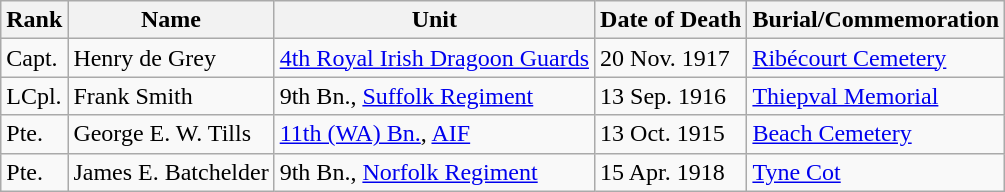<table class="wikitable">
<tr>
<th>Rank</th>
<th>Name</th>
<th>Unit</th>
<th>Date of Death</th>
<th>Burial/Commemoration</th>
</tr>
<tr>
<td>Capt.</td>
<td>Henry de Grey</td>
<td><a href='#'>4th Royal Irish Dragoon Guards</a></td>
<td>20 Nov. 1917</td>
<td><a href='#'>Ribécourt Cemetery</a></td>
</tr>
<tr>
<td>LCpl.</td>
<td>Frank Smith</td>
<td>9th Bn., <a href='#'>Suffolk Regiment</a></td>
<td>13 Sep. 1916</td>
<td><a href='#'>Thiepval Memorial</a></td>
</tr>
<tr>
<td>Pte.</td>
<td>George E. W. Tills</td>
<td><a href='#'>11th (WA) Bn.</a>, <a href='#'>AIF</a></td>
<td>13 Oct. 1915</td>
<td><a href='#'>Beach Cemetery</a></td>
</tr>
<tr>
<td>Pte.</td>
<td>James E. Batchelder</td>
<td>9th Bn., <a href='#'>Norfolk Regiment</a></td>
<td>15 Apr. 1918</td>
<td><a href='#'>Tyne Cot</a></td>
</tr>
</table>
